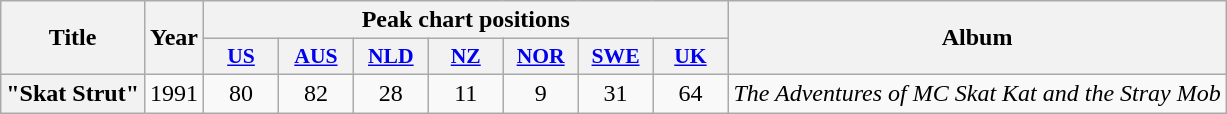<table class="wikitable plainrowheaders" style="text-align:center;">
<tr>
<th scope="col" rowspan="2">Title</th>
<th scope="col" rowspan="2">Year</th>
<th scope="col" colspan="7">Peak chart positions</th>
<th scope="col" rowspan="2">Album</th>
</tr>
<tr>
<th scope="col" style="width:3em;font-size:90%;"><a href='#'>US</a><br></th>
<th scope="col" style="width:3em;font-size:90%;"><a href='#'>AUS</a><br></th>
<th scope="col" style="width:3em;font-size:90%;"><a href='#'>NLD</a><br></th>
<th scope="col" style="width:3em;font-size:90%;"><a href='#'>NZ</a><br></th>
<th scope="col" style="width:3em;font-size:90%;"><a href='#'>NOR</a><br></th>
<th scope="col" style="width:3em;font-size:90%;"><a href='#'>SWE</a><br></th>
<th scope="col" style="width:3em;font-size:90%;"><a href='#'>UK</a><br></th>
</tr>
<tr>
<th scope="row">"Skat Strut"</th>
<td>1991</td>
<td>80</td>
<td>82</td>
<td>28</td>
<td>11</td>
<td>9</td>
<td>31</td>
<td>64</td>
<td><em>The Adventures of MC Skat Kat and the Stray Mob</em></td>
</tr>
</table>
